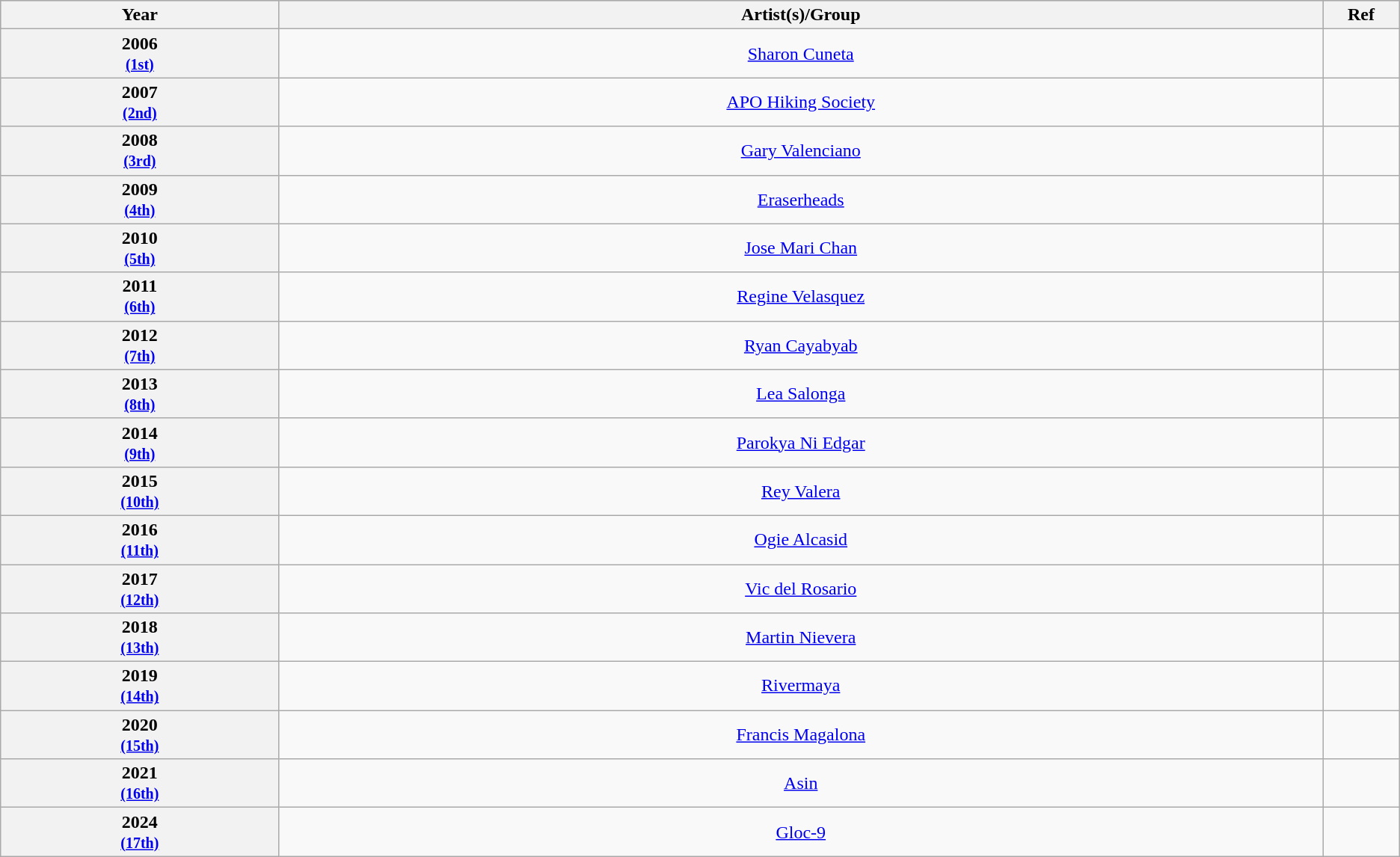<table class="wikitable" style="text-align:center;">
<tr style="background:#bebebe;">
<th scope="col" style="width:8%;">Year</th>
<th scope="col" style="width:30%;">Artist(s)/Group</th>
<th scope="col" style="width:2%;">Ref</th>
</tr>
<tr>
<th scope="row" style="text-align:center">2006 <br><small><a href='#'>(1st)</a> </small></th>
<td><a href='#'>Sharon Cuneta</a></td>
<td></td>
</tr>
<tr>
<th scope="row" style="text-align:center">2007 <br><small><a href='#'>(2nd)</a> </small></th>
<td><a href='#'>APO Hiking Society</a></td>
<td></td>
</tr>
<tr>
<th scope="row" style="text-align:center">2008 <br><small><a href='#'>(3rd)</a> </small></th>
<td><a href='#'>Gary Valenciano</a></td>
<td></td>
</tr>
<tr>
<th scope="row" style="text-align:center">2009 <br><small><a href='#'>(4th)</a> </small></th>
<td><a href='#'>Eraserheads</a></td>
<td></td>
</tr>
<tr>
<th scope="row" style="text-align:center">2010 <br><small><a href='#'>(5th)</a> </small></th>
<td><a href='#'>Jose Mari Chan</a></td>
<td></td>
</tr>
<tr>
<th scope="row" style="text-align:center">2011 <br><small><a href='#'>(6th)</a> </small></th>
<td><a href='#'>Regine Velasquez</a></td>
<td></td>
</tr>
<tr>
<th scope="row" style="text-align:center">2012 <br><small><a href='#'>(7th)</a> </small></th>
<td><a href='#'>Ryan Cayabyab</a></td>
<td></td>
</tr>
<tr>
<th scope="row" style="text-align:center">2013 <br><small><a href='#'>(8th)</a> </small></th>
<td><a href='#'>Lea Salonga</a></td>
<td></td>
</tr>
<tr>
<th scope="row" style="text-align:center">2014 <br><small><a href='#'>(9th)</a> </small></th>
<td><a href='#'>Parokya Ni Edgar</a></td>
<td></td>
</tr>
<tr>
<th scope="row" style="text-align:center">2015 <br><small><a href='#'>(10th)</a> </small></th>
<td><a href='#'>Rey Valera</a></td>
<td></td>
</tr>
<tr>
<th scope="row" style="text-align:center">2016 <br><small><a href='#'>(11th)</a> </small></th>
<td><a href='#'>Ogie Alcasid</a></td>
<td></td>
</tr>
<tr>
<th scope="row" style="text-align:center">2017 <br><small><a href='#'>(12th)</a> </small></th>
<td><a href='#'>Vic del Rosario</a></td>
<td></td>
</tr>
<tr>
<th scope="row" style="text-align:center">2018 <br><small><a href='#'>(13th)</a> </small></th>
<td><a href='#'>Martin Nievera</a></td>
<td></td>
</tr>
<tr>
<th scope="row" style="text-align:center">2019 <br><small><a href='#'>(14th)</a> </small></th>
<td><a href='#'>Rivermaya</a></td>
<td></td>
</tr>
<tr>
<th scope="row" style="text-align:center">2020 <br><small><a href='#'>(15th)</a> </small></th>
<td><a href='#'>Francis Magalona</a><br> </td>
<td></td>
</tr>
<tr>
<th scope="row" style="text-align:center">2021 <br><small><a href='#'>(16th)</a> </small></th>
<td><a href='#'>Asin</a></td>
<td></td>
</tr>
<tr>
<th scope="row" style="text-align:center">2024 <br><small><a href='#'>(17th)</a> </small></th>
<td><a href='#'>Gloc-9</a></td>
<td></td>
</tr>
</table>
